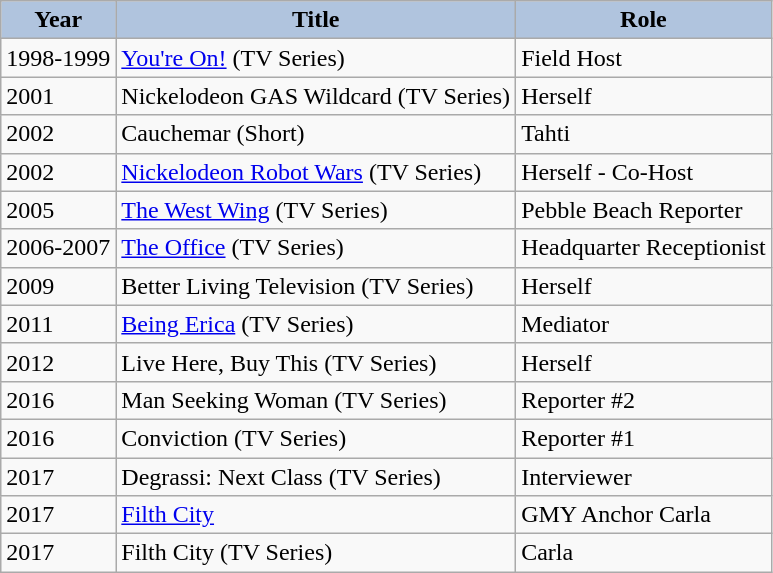<table class="wikitable">
<tr>
<th style="background:#B0C4DE;">Year</th>
<th style="background:#B0C4DE;">Title</th>
<th style="background:#B0C4DE;">Role</th>
</tr>
<tr>
<td>1998-1999</td>
<td><a href='#'>You're On!</a> (TV Series)</td>
<td>Field Host</td>
</tr>
<tr>
<td>2001</td>
<td>Nickelodeon GAS Wildcard (TV Series)</td>
<td>Herself</td>
</tr>
<tr>
<td>2002</td>
<td>Cauchemar (Short)</td>
<td>Tahti</td>
</tr>
<tr>
<td>2002</td>
<td><a href='#'>Nickelodeon Robot Wars</a> (TV Series)</td>
<td>Herself - Co-Host</td>
</tr>
<tr>
<td>2005</td>
<td><a href='#'>The West Wing</a> (TV Series)</td>
<td>Pebble Beach Reporter</td>
</tr>
<tr>
<td>2006-2007</td>
<td><a href='#'>The Office</a> (TV Series)</td>
<td>Headquarter Receptionist</td>
</tr>
<tr>
<td>2009</td>
<td>Better Living Television (TV Series)</td>
<td>Herself</td>
</tr>
<tr>
<td>2011</td>
<td><a href='#'>Being Erica</a> (TV Series)</td>
<td>Mediator</td>
</tr>
<tr>
<td>2012</td>
<td>Live Here, Buy This (TV Series)</td>
<td>Herself</td>
</tr>
<tr>
<td>2016</td>
<td>Man Seeking Woman (TV Series)</td>
<td>Reporter #2</td>
</tr>
<tr>
<td>2016</td>
<td>Conviction (TV Series)</td>
<td>Reporter #1</td>
</tr>
<tr>
<td>2017</td>
<td>Degrassi: Next Class (TV Series)</td>
<td>Interviewer</td>
</tr>
<tr>
<td>2017</td>
<td><a href='#'>Filth City</a></td>
<td>GMY Anchor Carla</td>
</tr>
<tr>
<td>2017</td>
<td>Filth City (TV Series)</td>
<td>Carla</td>
</tr>
</table>
